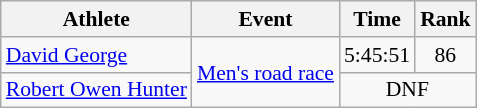<table class=wikitable style="font-size:90%">
<tr>
<th>Athlete</th>
<th>Event</th>
<th>Time</th>
<th>Rank</th>
</tr>
<tr align=center>
<td align=left><a href='#'>David George</a></td>
<td align=left rowspan=2><a href='#'>Men's road race</a></td>
<td>5:45:51</td>
<td>86</td>
</tr>
<tr align=center>
<td align=left><a href='#'>Robert Owen Hunter</a></td>
<td align=center colspan=2>DNF</td>
</tr>
</table>
